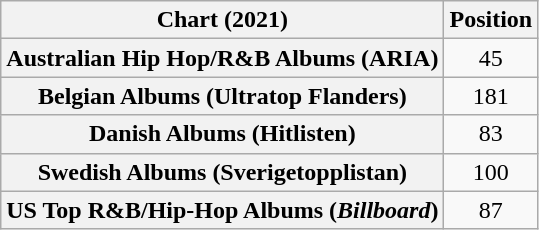<table class="wikitable sortable plainrowheaders" style="text-align:center">
<tr>
<th scope="col">Chart (2021)</th>
<th scope="col">Position</th>
</tr>
<tr>
<th scope="row">Australian Hip Hop/R&B Albums (ARIA)</th>
<td>45</td>
</tr>
<tr>
<th scope="row">Belgian Albums (Ultratop Flanders)</th>
<td>181</td>
</tr>
<tr>
<th scope="row">Danish Albums (Hitlisten)</th>
<td>83</td>
</tr>
<tr>
<th scope="row">Swedish Albums (Sverigetopplistan)</th>
<td>100</td>
</tr>
<tr>
<th scope="row">US Top R&B/Hip-Hop Albums (<em>Billboard</em>)</th>
<td>87</td>
</tr>
</table>
